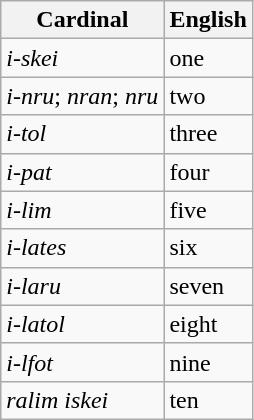<table class="wikitable">
<tr>
<th>Cardinal</th>
<th>English</th>
</tr>
<tr>
<td><em>i-skei</em></td>
<td>one</td>
</tr>
<tr>
<td><em>i-nru</em>; <em>nran</em>; <em>nru</em></td>
<td>two</td>
</tr>
<tr>
<td><em>i-tol</em></td>
<td>three</td>
</tr>
<tr>
<td><em>i-pat</em></td>
<td>four</td>
</tr>
<tr>
<td><em>i-lim</em></td>
<td>five</td>
</tr>
<tr>
<td><em>i-lates</em></td>
<td>six</td>
</tr>
<tr>
<td><em>i-laru</em></td>
<td>seven</td>
</tr>
<tr>
<td><em>i-latol</em></td>
<td>eight</td>
</tr>
<tr>
<td><em>i-lfot</em></td>
<td>nine</td>
</tr>
<tr>
<td><em>ralim iskei</em></td>
<td>ten</td>
</tr>
</table>
